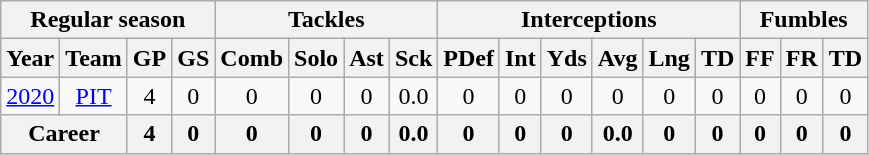<table class="wikitable" style="text-align:center; width=%75">
<tr>
<th colspan="4">Regular season</th>
<th colspan="4">Tackles</th>
<th colspan="6">Interceptions</th>
<th colspan="3">Fumbles</th>
</tr>
<tr>
<th>Year</th>
<th>Team</th>
<th>GP</th>
<th>GS</th>
<th>Comb</th>
<th>Solo</th>
<th>Ast</th>
<th>Sck</th>
<th>PDef</th>
<th>Int</th>
<th>Yds</th>
<th>Avg</th>
<th>Lng</th>
<th>TD</th>
<th>FF</th>
<th>FR</th>
<th>TD</th>
</tr>
<tr>
<td><a href='#'>2020</a></td>
<td><a href='#'>PIT</a></td>
<td>4</td>
<td>0</td>
<td>0</td>
<td>0</td>
<td>0</td>
<td>0.0</td>
<td>0</td>
<td>0</td>
<td>0</td>
<td>0</td>
<td>0</td>
<td>0</td>
<td>0</td>
<td>0</td>
<td>0</td>
</tr>
<tr>
<th colspan="2">Career</th>
<th>4</th>
<th>0</th>
<th>0</th>
<th>0</th>
<th>0</th>
<th>0.0</th>
<th>0</th>
<th>0</th>
<th>0</th>
<th>0.0</th>
<th>0</th>
<th>0</th>
<th>0</th>
<th>0</th>
<th>0</th>
</tr>
</table>
